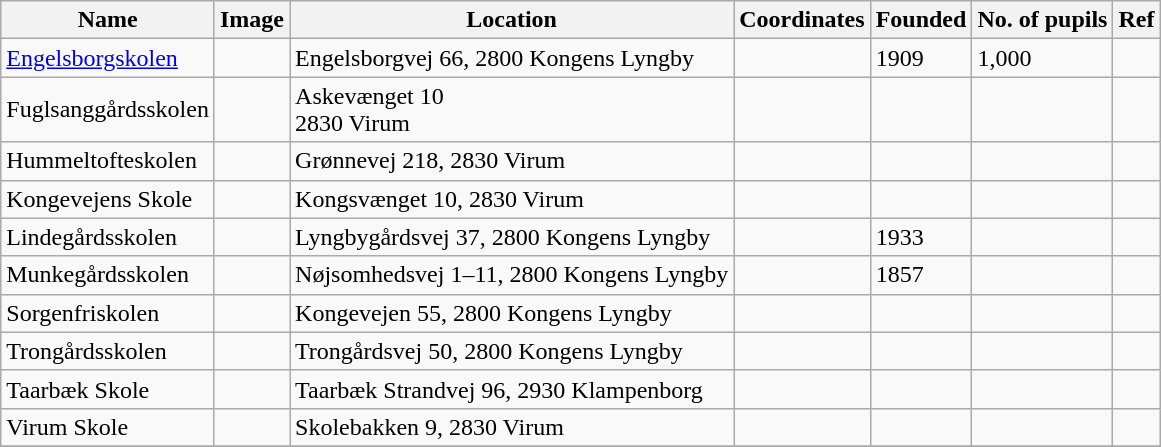<table class="wikitable sortable">
<tr>
<th>Name</th>
<th>Image</th>
<th>Location</th>
<th>Coordinates</th>
<th>Founded</th>
<th>No. of pupils</th>
<th>Ref</th>
</tr>
<tr>
<td><a href='#'>Engelsborgskolen</a></td>
<td></td>
<td>Engelsborgvej 66, 2800 Kongens Lyngby</td>
<td></td>
<td>1909</td>
<td>1,000</td>
<td></td>
</tr>
<tr>
<td>Fuglsanggårdsskolen</td>
<td></td>
<td>Askevænget 10<br> 2830 Virum</td>
<td></td>
<td></td>
<td></td>
<td></td>
</tr>
<tr>
<td>Hummeltofteskolen</td>
<td></td>
<td>Grønnevej 218, 2830 Virum</td>
<td></td>
<td></td>
<td></td>
<td></td>
</tr>
<tr>
<td>Kongevejens Skole</td>
<td></td>
<td>Kongsvænget 10, 2830 Virum</td>
<td></td>
<td></td>
<td></td>
<td></td>
</tr>
<tr>
<td>Lindegårdsskolen</td>
<td></td>
<td>Lyngbygårdsvej 37, 2800 Kongens Lyngby</td>
<td></td>
<td>1933</td>
<td></td>
<td></td>
</tr>
<tr>
<td>Munkegårdsskolen</td>
<td></td>
<td>Nøjsomhedsvej 1–11, 2800 Kongens Lyngby</td>
<td></td>
<td>1857</td>
<td></td>
<td></td>
</tr>
<tr>
<td>Sorgenfriskolen</td>
<td></td>
<td>Kongevejen 55, 2800 Kongens Lyngby</td>
<td></td>
<td></td>
<td></td>
<td></td>
</tr>
<tr>
<td>Trongårdsskolen</td>
<td></td>
<td>Trongårdsvej 50, 2800 Kongens Lyngby</td>
<td></td>
<td></td>
<td></td>
<td></td>
</tr>
<tr>
<td>Taarbæk Skole</td>
<td></td>
<td>Taarbæk Strandvej 96, 2930 Klampenborg</td>
<td></td>
<td></td>
<td></td>
<td></td>
</tr>
<tr>
<td>Virum Skole</td>
<td></td>
<td>Skolebakken 9, 2830 Virum</td>
<td></td>
<td></td>
<td></td>
<td></td>
</tr>
<tr>
</tr>
</table>
